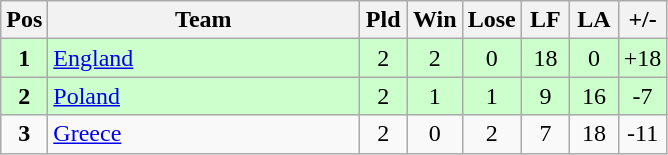<table class="wikitable" style="font-size: 100%">
<tr>
<th width=20>Pos</th>
<th width=200>Team</th>
<th width=25>Pld</th>
<th width=25>Win</th>
<th width=25>Lose</th>
<th width=25>LF</th>
<th width=25>LA</th>
<th width=25>+/-</th>
</tr>
<tr align=center style="background: #ccffcc;">
<td><strong>1</strong></td>
<td align="left"> <a href='#'>England</a></td>
<td>2</td>
<td>2</td>
<td>0</td>
<td>18</td>
<td>0</td>
<td>+18</td>
</tr>
<tr align=center style="background: #ccffcc;">
<td><strong>2</strong></td>
<td align="left"> <a href='#'>Poland</a></td>
<td>2</td>
<td>1</td>
<td>1</td>
<td>9</td>
<td>16</td>
<td>-7</td>
</tr>
<tr align=center>
<td><strong>3</strong></td>
<td align="left"> <a href='#'>Greece</a></td>
<td>2</td>
<td>0</td>
<td>2</td>
<td>7</td>
<td>18</td>
<td>-11</td>
</tr>
</table>
